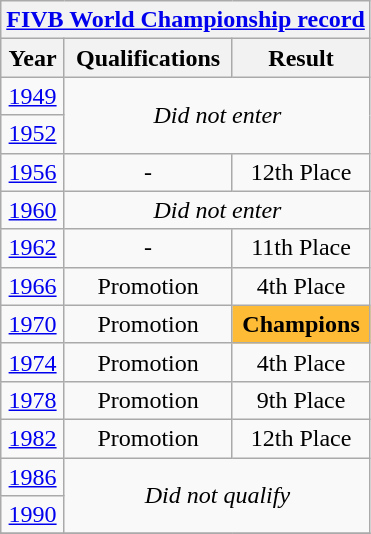<table class="wikitable" style="text-align: center;">
<tr>
<th colspan=9><a href='#'>FIVB World Championship record</a></th>
</tr>
<tr>
<th>Year</th>
<th>Qualifications</th>
<th>Result</th>
</tr>
<tr>
<td> <a href='#'>1949</a></td>
<td colspan="2" rowspan=2><em>Did not enter</em></td>
</tr>
<tr>
<td> <a href='#'>1952</a></td>
</tr>
<tr>
<td> <a href='#'>1956</a></td>
<td>-</td>
<td>12th Place</td>
</tr>
<tr>
<td> <a href='#'>1960</a></td>
<td colspan="2"><em>Did not enter</em></td>
</tr>
<tr>
<td> <a href='#'>1962</a></td>
<td>-</td>
<td>11th Place</td>
</tr>
<tr>
<td> <a href='#'>1966</a></td>
<td>Promotion</td>
<td>4th Place</td>
</tr>
<tr>
<td> <a href='#'>1970</a></td>
<td>Promotion</td>
<td bgcolor=FEBB36><strong>Champions</strong></td>
</tr>
<tr>
<td> <a href='#'>1974</a></td>
<td>Promotion</td>
<td>4th Place</td>
</tr>
<tr>
<td> <a href='#'>1978</a></td>
<td>Promotion</td>
<td>9th Place</td>
</tr>
<tr>
<td> <a href='#'>1982</a></td>
<td>Promotion</td>
<td>12th Place</td>
</tr>
<tr>
<td> <a href='#'>1986</a></td>
<td colspan="2" rowspan=2><em>Did not qualify</em></td>
</tr>
<tr>
<td> <a href='#'>1990</a></td>
</tr>
<tr>
</tr>
</table>
